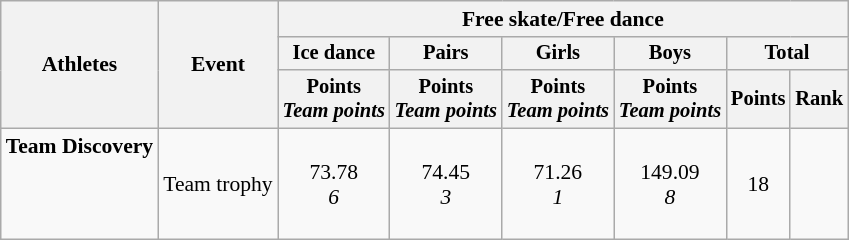<table class="wikitable" style="font-size:90%">
<tr>
<th rowspan=3>Athletes</th>
<th rowspan=3>Event</th>
<th colspan=6>Free skate/Free dance</th>
</tr>
<tr style="font-size:95%">
<th>Ice dance</th>
<th>Pairs</th>
<th>Girls</th>
<th>Boys</th>
<th colspan=2>Total</th>
</tr>
<tr style="font-size:95%">
<th>Points<br><em>Team points</em></th>
<th>Points<br><em>Team points</em></th>
<th>Points<br><em>Team points</em></th>
<th>Points<br><em>Team points</em></th>
<th>Points</th>
<th>Rank</th>
</tr>
<tr align=center>
<td align=left><strong>Team Discovery</strong><br><br><br><br></td>
<td align=left>Team trophy</td>
<td>73.78<br><em>6</em></td>
<td>74.45<br><em>3</em></td>
<td>71.26<br><em>1</em></td>
<td>149.09<br><em>8</em></td>
<td>18</td>
<td></td>
</tr>
</table>
